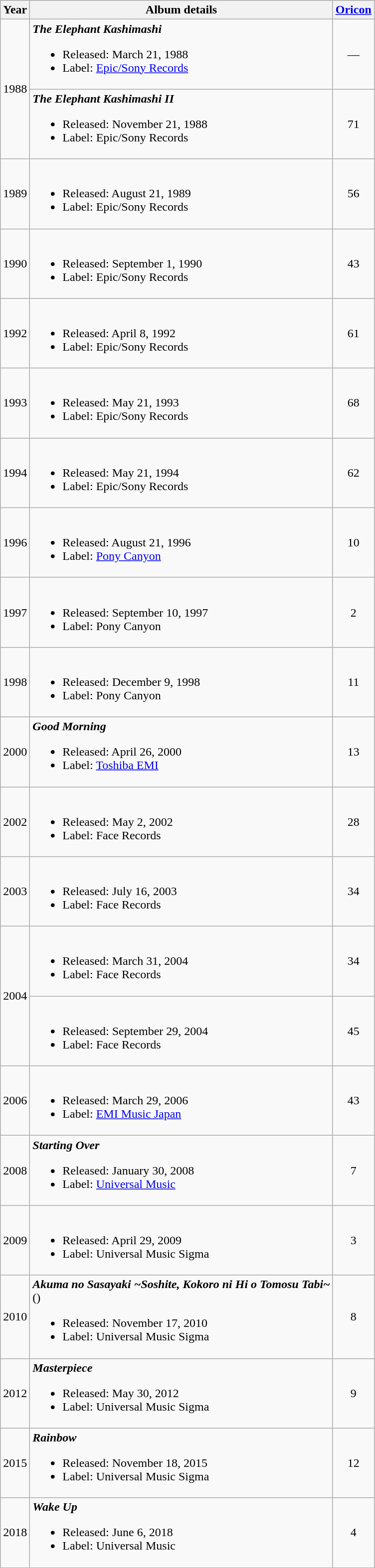<table class="wikitable">
<tr>
<th>Year</th>
<th>Album details</th>
<th><a href='#'>Oricon</a></th>
</tr>
<tr>
<td rowspan="2">1988</td>
<td><strong><em>The Elephant Kashimashi</em></strong><br><ul><li>Released: March 21, 1988</li><li>Label: <a href='#'>Epic/Sony Records</a></li></ul></td>
<td align="center">—</td>
</tr>
<tr>
<td><strong><em>The Elephant Kashimashi II</em></strong><br><ul><li>Released: November 21, 1988</li><li>Label: Epic/Sony Records</li></ul></td>
<td align="center">71</td>
</tr>
<tr>
<td>1989</td>
<td><br><ul><li>Released: August 21, 1989</li><li>Label: Epic/Sony Records</li></ul></td>
<td align="center">56</td>
</tr>
<tr>
<td>1990</td>
<td><br><ul><li>Released: September 1, 1990</li><li>Label: Epic/Sony Records</li></ul></td>
<td align="center">43</td>
</tr>
<tr>
<td>1992</td>
<td><br><ul><li>Released: April 8, 1992</li><li>Label: Epic/Sony Records</li></ul></td>
<td align="center">61</td>
</tr>
<tr>
<td>1993</td>
<td><br><ul><li>Released: May 21, 1993</li><li>Label: Epic/Sony Records</li></ul></td>
<td align="center">68</td>
</tr>
<tr>
<td>1994</td>
<td><br><ul><li>Released: May 21, 1994</li><li>Label: Epic/Sony Records</li></ul></td>
<td align="center">62</td>
</tr>
<tr>
<td>1996</td>
<td><br><ul><li>Released: August 21, 1996</li><li>Label: <a href='#'>Pony Canyon</a></li></ul></td>
<td align="center">10</td>
</tr>
<tr>
<td>1997</td>
<td><br><ul><li>Released: September 10, 1997</li><li>Label: Pony Canyon</li></ul></td>
<td align="center">2</td>
</tr>
<tr>
<td>1998</td>
<td><br><ul><li>Released: December 9, 1998</li><li>Label: Pony Canyon</li></ul></td>
<td align="center">11</td>
</tr>
<tr>
<td>2000</td>
<td><strong><em>Good Morning</em></strong><br><ul><li>Released: April 26, 2000</li><li>Label: <a href='#'>Toshiba EMI</a></li></ul></td>
<td align="center">13</td>
</tr>
<tr>
<td>2002</td>
<td><br><ul><li>Released: May 2, 2002</li><li>Label: Face Records</li></ul></td>
<td align="center">28</td>
</tr>
<tr>
<td>2003</td>
<td><br><ul><li>Released: July 16, 2003</li><li>Label: Face Records</li></ul></td>
<td align="center">34</td>
</tr>
<tr>
<td rowspan="2">2004</td>
<td><br><ul><li>Released: March 31, 2004</li><li>Label: Face Records</li></ul></td>
<td align="center">34</td>
</tr>
<tr>
<td><br><ul><li>Released: September 29, 2004</li><li>Label: Face Records</li></ul></td>
<td align="center">45</td>
</tr>
<tr>
<td>2006</td>
<td><br><ul><li>Released: March 29, 2006</li><li>Label: <a href='#'>EMI Music Japan</a></li></ul></td>
<td align="center">43</td>
</tr>
<tr>
<td>2008</td>
<td><strong><em>Starting Over</em></strong><br><ul><li>Released: January 30, 2008</li><li>Label: <a href='#'>Universal Music</a></li></ul></td>
<td align="center">7</td>
</tr>
<tr>
<td>2009</td>
<td><br><ul><li>Released: April 29, 2009</li><li>Label: Universal Music Sigma</li></ul></td>
<td align="center">3</td>
</tr>
<tr>
<td>2010</td>
<td><strong><em>Akuma no Sasayaki ~Soshite, Kokoro ni Hi o Tomosu Tabi~</em></strong><br>()<br><ul><li>Released: November 17, 2010</li><li>Label: Universal Music Sigma</li></ul></td>
<td align="center">8</td>
</tr>
<tr>
<td>2012</td>
<td><strong><em>Masterpiece</em></strong><br><ul><li>Released: May 30, 2012</li><li>Label: Universal Music Sigma</li></ul></td>
<td align="center">9</td>
</tr>
<tr>
<td>2015</td>
<td><strong><em>Rainbow</em></strong><br><ul><li>Released: November 18, 2015</li><li>Label: Universal Music Sigma</li></ul></td>
<td align="center">12</td>
</tr>
<tr>
<td>2018</td>
<td><strong><em>Wake Up</em></strong><br><ul><li>Released: June 6, 2018</li><li>Label: Universal Music</li></ul></td>
<td align="center">4</td>
</tr>
<tr>
</tr>
</table>
